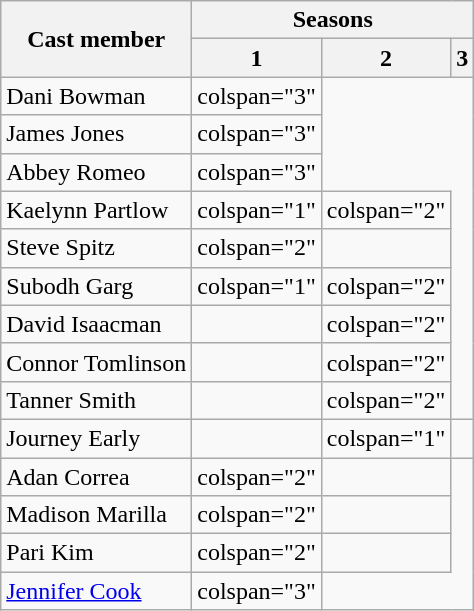<table class="wikitable">
<tr>
<th rowspan="2">Cast member</th>
<th colspan="3">Seasons</th>
</tr>
<tr>
<th>1</th>
<th>2</th>
<th>3</th>
</tr>
<tr>
<td>Dani Bowman</td>
<td>colspan="3" </td>
</tr>
<tr>
<td>James Jones</td>
<td>colspan="3" </td>
</tr>
<tr>
<td>Abbey Romeo</td>
<td>colspan="3" </td>
</tr>
<tr>
<td>Kaelynn Partlow</td>
<td>colspan="1" </td>
<td>colspan="2" </td>
</tr>
<tr>
<td>Steve Spitz</td>
<td>colspan="2" </td>
<td></td>
</tr>
<tr>
<td>Subodh Garg</td>
<td>colspan="1" </td>
<td>colspan="2" </td>
</tr>
<tr>
<td>David Isaacman</td>
<td></td>
<td>colspan="2" </td>
</tr>
<tr>
<td>Connor Tomlinson</td>
<td></td>
<td>colspan="2" </td>
</tr>
<tr>
<td>Tanner Smith</td>
<td></td>
<td>colspan="2" </td>
</tr>
<tr>
<td>Journey Early</td>
<td></td>
<td>colspan="1" </td>
<td></td>
</tr>
<tr>
<td>Adan Correa</td>
<td>colspan="2" </td>
<td></td>
</tr>
<tr>
<td>Madison Marilla</td>
<td>colspan="2" </td>
<td></td>
</tr>
<tr>
<td>Pari Kim</td>
<td>colspan="2" </td>
<td></td>
</tr>
<tr>
<td><a href='#'>Jennifer Cook</a></td>
<td>colspan="3" </td>
</tr>
</table>
